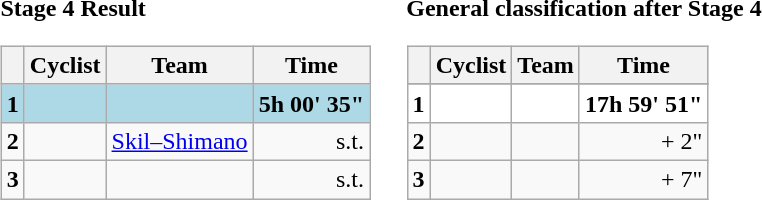<table>
<tr>
<td><strong>Stage 4 Result</strong><br><table class="wikitable">
<tr>
<th></th>
<th>Cyclist</th>
<th>Team</th>
<th>Time</th>
</tr>
<tr style="background:lightblue">
<td><strong>1</strong></td>
<td><strong></strong></td>
<td><strong></strong></td>
<td align=right><strong>5h 00' 35"</strong></td>
</tr>
<tr>
<td><strong>2</strong></td>
<td></td>
<td><a href='#'>Skil–Shimano</a></td>
<td align=right>s.t.</td>
</tr>
<tr>
<td><strong>3</strong></td>
<td></td>
<td></td>
<td align=right>s.t.</td>
</tr>
</table>
</td>
<td></td>
<td><strong>General classification after Stage 4</strong><br><table class="wikitable">
<tr>
<th></th>
<th>Cyclist</th>
<th>Team</th>
<th>Time</th>
</tr>
<tr>
</tr>
<tr style="background:white">
<td><strong>1</strong></td>
<td><strong></strong></td>
<td><strong></strong></td>
<td align=right><strong>17h 59' 51"</strong></td>
</tr>
<tr>
<td><strong>2</strong></td>
<td></td>
<td></td>
<td align=right>+ 2"</td>
</tr>
<tr>
<td><strong>3</strong></td>
<td></td>
<td></td>
<td align=right>+ 7"</td>
</tr>
</table>
</td>
</tr>
</table>
